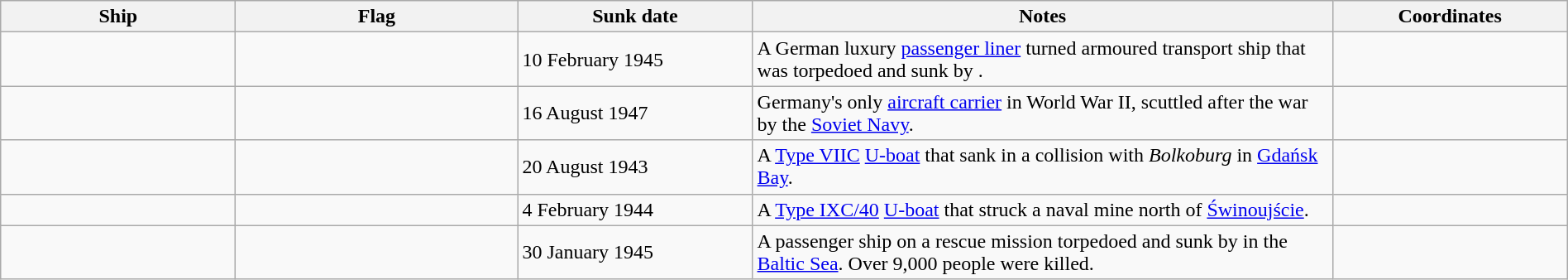<table class=wikitable | style = "width:100%">
<tr>
<th style="width:15%">Ship</th>
<th style="width:18%">Flag</th>
<th style="width:15%">Sunk date</th>
<th style="width:37%">Notes</th>
<th style="width:15%">Coordinates</th>
</tr>
<tr>
<td></td>
<td></td>
<td>10 February 1945</td>
<td>A German luxury <a href='#'>passenger liner</a> turned armoured transport ship that was torpedoed and sunk by .</td>
<td></td>
</tr>
<tr>
<td></td>
<td></td>
<td>16 August 1947</td>
<td>Germany's only <a href='#'>aircraft carrier</a> in World War II, scuttled after the war by the <a href='#'>Soviet Navy</a>.</td>
<td></td>
</tr>
<tr>
<td></td>
<td></td>
<td>20 August 1943</td>
<td>A <a href='#'>Type VIIC</a> <a href='#'>U-boat</a> that sank in a collision with <em>Bolkoburg</em> in <a href='#'>Gdańsk Bay</a>.</td>
<td></td>
</tr>
<tr>
<td></td>
<td></td>
<td>4 February 1944</td>
<td>A <a href='#'>Type IXC/40</a> <a href='#'>U-boat</a> that struck a naval mine north of <a href='#'>Świnoujście</a>.</td>
<td></td>
</tr>
<tr>
<td></td>
<td></td>
<td>30 January 1945</td>
<td>A passenger ship on a rescue mission torpedoed and sunk by  in the <a href='#'>Baltic Sea</a>. Over 9,000 people were killed.</td>
<td></td>
</tr>
</table>
